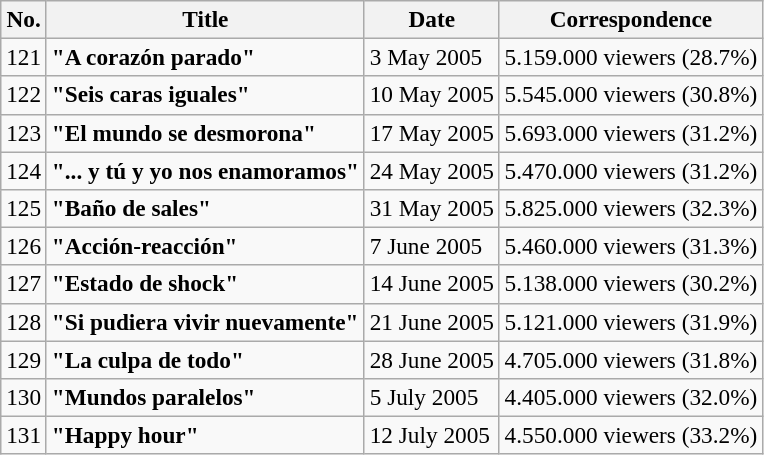<table class="sortable wikitable" style="font-size:97%">
<tr>
<th>No.</th>
<th>Title</th>
<th>Date</th>
<th>Correspondence</th>
</tr>
<tr>
<td>121</td>
<td><strong>"A corazón parado"</strong></td>
<td>3 May 2005</td>
<td>5.159.000 viewers (28.7%)</td>
</tr>
<tr>
<td>122</td>
<td><strong>"Seis caras iguales"</strong></td>
<td>10 May 2005</td>
<td>5.545.000 viewers (30.8%)</td>
</tr>
<tr>
<td>123</td>
<td><strong>"El mundo se desmorona"</strong></td>
<td>17 May 2005</td>
<td>5.693.000 viewers (31.2%)</td>
</tr>
<tr>
<td>124</td>
<td><strong>"... y tú y yo nos enamoramos"</strong></td>
<td>24 May 2005</td>
<td>5.470.000 viewers (31.2%)</td>
</tr>
<tr>
<td>125</td>
<td><strong>"Baño de sales"</strong></td>
<td>31 May 2005</td>
<td>5.825.000 viewers (32.3%)</td>
</tr>
<tr>
<td>126</td>
<td><strong>"Acción-reacción"</strong></td>
<td>7 June 2005</td>
<td>5.460.000 viewers (31.3%)</td>
</tr>
<tr>
<td>127</td>
<td><strong>"Estado de shock"</strong></td>
<td>14 June 2005</td>
<td>5.138.000 viewers (30.2%)</td>
</tr>
<tr>
<td>128</td>
<td><strong>"Si pudiera vivir nuevamente"</strong></td>
<td>21 June 2005</td>
<td>5.121.000 viewers (31.9%)</td>
</tr>
<tr>
<td>129</td>
<td><strong>"La culpa de todo"</strong></td>
<td>28 June 2005</td>
<td>4.705.000 viewers (31.8%)</td>
</tr>
<tr>
<td>130</td>
<td><strong>"Mundos paralelos"</strong></td>
<td>5 July 2005</td>
<td>4.405.000 viewers (32.0%)</td>
</tr>
<tr>
<td>131</td>
<td><strong>"Happy hour"</strong></td>
<td>12 July 2005</td>
<td>4.550.000 viewers (33.2%)</td>
</tr>
</table>
